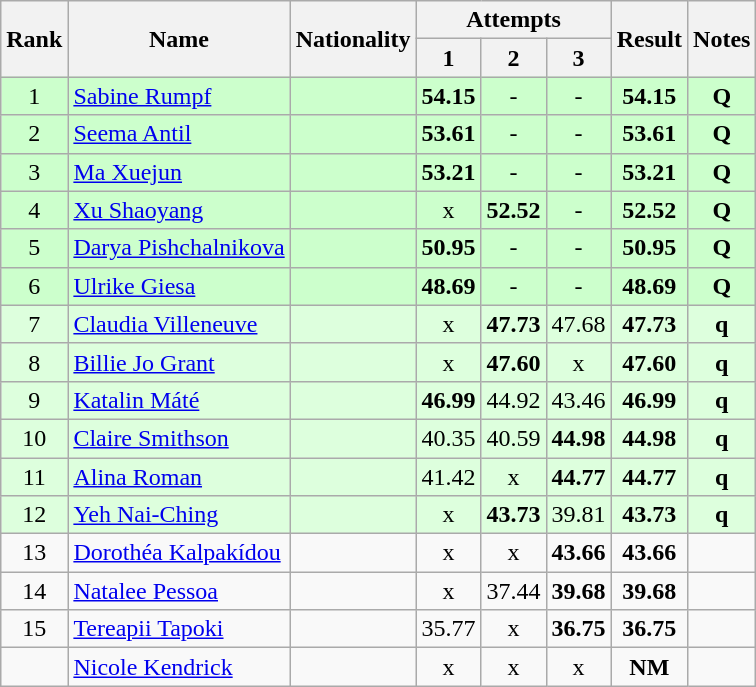<table class="wikitable sortable" style="text-align:center">
<tr>
<th rowspan=2>Rank</th>
<th rowspan=2>Name</th>
<th rowspan=2>Nationality</th>
<th colspan=3>Attempts</th>
<th rowspan=2>Result</th>
<th rowspan=2>Notes</th>
</tr>
<tr>
<th>1</th>
<th>2</th>
<th>3</th>
</tr>
<tr bgcolor=ccffcc>
<td>1</td>
<td align=left><a href='#'>Sabine Rumpf</a></td>
<td align=left></td>
<td><strong>54.15</strong></td>
<td>-</td>
<td>-</td>
<td><strong>54.15</strong></td>
<td><strong>Q</strong></td>
</tr>
<tr bgcolor=ccffcc>
<td>2</td>
<td align=left><a href='#'>Seema Antil</a></td>
<td align=left></td>
<td><strong>53.61</strong></td>
<td>-</td>
<td>-</td>
<td><strong>53.61</strong></td>
<td><strong>Q</strong></td>
</tr>
<tr bgcolor=ccffcc>
<td>3</td>
<td align=left><a href='#'>Ma Xuejun</a></td>
<td align=left></td>
<td><strong>53.21</strong></td>
<td>-</td>
<td>-</td>
<td><strong>53.21</strong></td>
<td><strong>Q</strong></td>
</tr>
<tr bgcolor=ccffcc>
<td>4</td>
<td align=left><a href='#'>Xu Shaoyang</a></td>
<td align=left></td>
<td>x</td>
<td><strong>52.52</strong></td>
<td>-</td>
<td><strong>52.52</strong></td>
<td><strong>Q</strong></td>
</tr>
<tr bgcolor=ccffcc>
<td>5</td>
<td align=left><a href='#'>Darya Pishchalnikova</a></td>
<td align=left></td>
<td><strong>50.95</strong></td>
<td>-</td>
<td>-</td>
<td><strong>50.95</strong></td>
<td><strong>Q</strong></td>
</tr>
<tr bgcolor=ccffcc>
<td>6</td>
<td align=left><a href='#'>Ulrike Giesa</a></td>
<td align=left></td>
<td><strong>48.69</strong></td>
<td>-</td>
<td>-</td>
<td><strong>48.69</strong></td>
<td><strong>Q</strong></td>
</tr>
<tr bgcolor=ddffdd>
<td>7</td>
<td align=left><a href='#'>Claudia Villeneuve</a></td>
<td align=left></td>
<td>x</td>
<td><strong>47.73</strong></td>
<td>47.68</td>
<td><strong>47.73</strong></td>
<td><strong>q</strong></td>
</tr>
<tr bgcolor=ddffdd>
<td>8</td>
<td align=left><a href='#'>Billie Jo Grant</a></td>
<td align=left></td>
<td>x</td>
<td><strong>47.60</strong></td>
<td>x</td>
<td><strong>47.60</strong></td>
<td><strong>q</strong></td>
</tr>
<tr bgcolor=ddffdd>
<td>9</td>
<td align=left><a href='#'>Katalin Máté</a></td>
<td align=left></td>
<td><strong>46.99</strong></td>
<td>44.92</td>
<td>43.46</td>
<td><strong>46.99</strong></td>
<td><strong>q</strong></td>
</tr>
<tr bgcolor=ddffdd>
<td>10</td>
<td align=left><a href='#'>Claire Smithson</a></td>
<td align=left></td>
<td>40.35</td>
<td>40.59</td>
<td><strong>44.98</strong></td>
<td><strong>44.98</strong></td>
<td><strong>q</strong></td>
</tr>
<tr bgcolor=ddffdd>
<td>11</td>
<td align=left><a href='#'>Alina Roman</a></td>
<td align=left></td>
<td>41.42</td>
<td>x</td>
<td><strong>44.77</strong></td>
<td><strong>44.77</strong></td>
<td><strong>q</strong></td>
</tr>
<tr bgcolor=ddffdd>
<td>12</td>
<td align=left><a href='#'>Yeh Nai-Ching</a></td>
<td align=left></td>
<td>x</td>
<td><strong>43.73</strong></td>
<td>39.81</td>
<td><strong>43.73</strong></td>
<td><strong>q</strong></td>
</tr>
<tr>
<td>13</td>
<td align=left><a href='#'>Dorothéa Kalpakídou</a></td>
<td align=left></td>
<td>x</td>
<td>x</td>
<td><strong>43.66</strong></td>
<td><strong>43.66</strong></td>
<td></td>
</tr>
<tr>
<td>14</td>
<td align=left><a href='#'>Natalee Pessoa</a></td>
<td align=left></td>
<td>x</td>
<td>37.44</td>
<td><strong>39.68</strong></td>
<td><strong>39.68</strong></td>
<td></td>
</tr>
<tr>
<td>15</td>
<td align=left><a href='#'>Tereapii Tapoki</a></td>
<td align=left></td>
<td>35.77</td>
<td>x</td>
<td><strong>36.75</strong></td>
<td><strong>36.75</strong></td>
<td></td>
</tr>
<tr>
<td></td>
<td align=left><a href='#'>Nicole Kendrick</a></td>
<td align=left></td>
<td>x</td>
<td>x</td>
<td>x</td>
<td><strong>NM</strong></td>
<td></td>
</tr>
</table>
